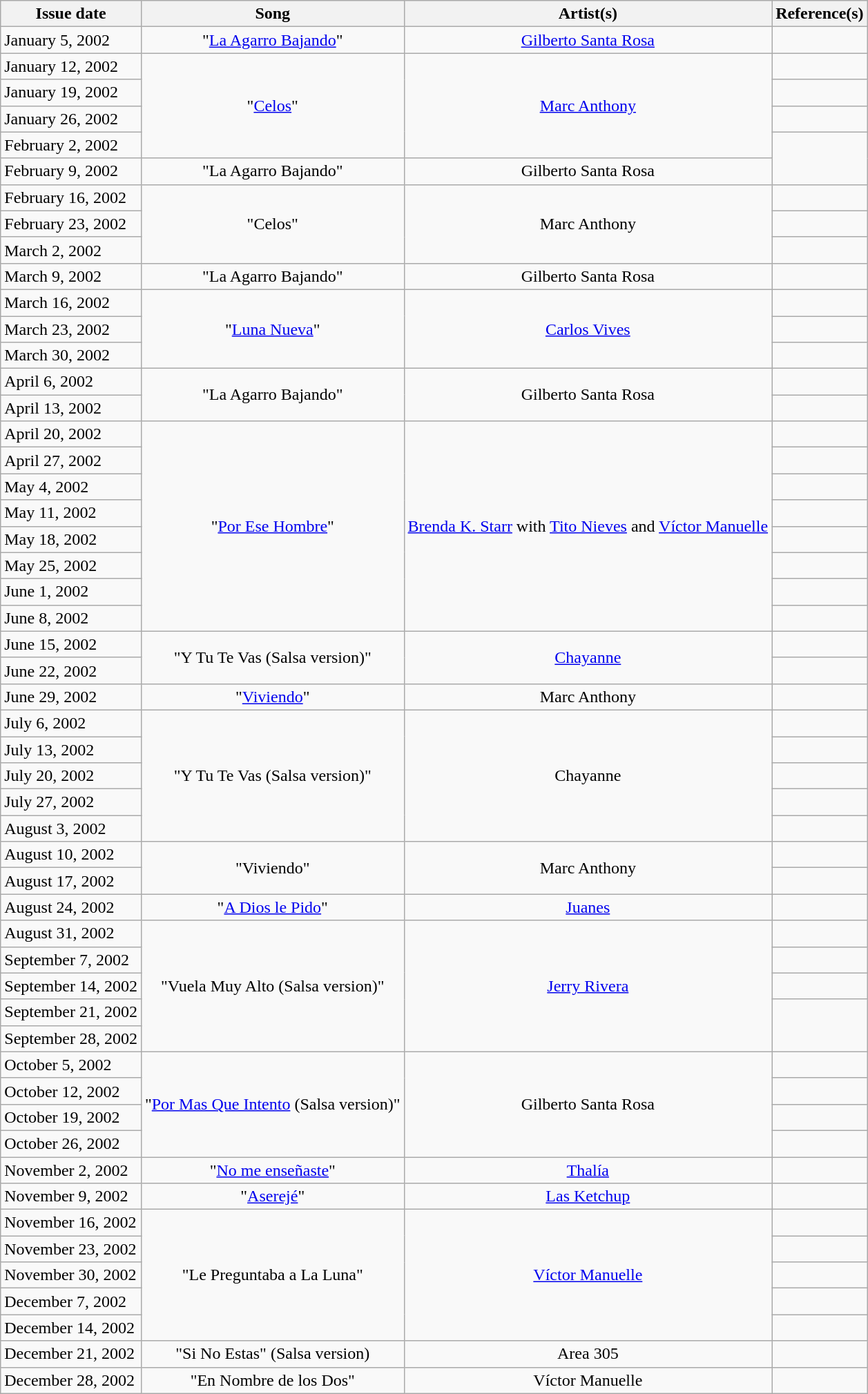<table class="wikitable sortable">
<tr>
<th>Issue date</th>
<th>Song</th>
<th>Artist(s)</th>
<th>Reference(s)</th>
</tr>
<tr>
<td>January 5, 2002</td>
<td style="text-align: center;">"<a href='#'>La Agarro Bajando</a>"</td>
<td style="text-align: center;"><a href='#'>Gilberto Santa Rosa</a></td>
<td style="text-align: center;"></td>
</tr>
<tr>
<td>January 12, 2002</td>
<td style="text-align: center;" rowspan="4">"<a href='#'>Celos</a>"</td>
<td style="text-align: center;" rowspan="4"><a href='#'>Marc Anthony</a></td>
<td style="text-align: center;"></td>
</tr>
<tr>
<td>January 19, 2002</td>
<td style="text-align: center;"></td>
</tr>
<tr>
<td>January 26, 2002</td>
<td style="text-align: center;"></td>
</tr>
<tr>
<td>February 2, 2002</td>
<td style="text-align: center;" rowspan="2"></td>
</tr>
<tr>
<td>February 9, 2002</td>
<td style="text-align: center;">"La Agarro Bajando"</td>
<td style="text-align: center;">Gilberto Santa Rosa</td>
</tr>
<tr>
<td>February 16, 2002</td>
<td style="text-align: center;" rowspan="3">"Celos"</td>
<td style="text-align: center;" rowspan="3">Marc Anthony</td>
<td style="text-align: center;"></td>
</tr>
<tr>
<td>February 23, 2002</td>
<td style="text-align: center;"></td>
</tr>
<tr>
<td>March 2, 2002</td>
<td style="text-align: center;"></td>
</tr>
<tr>
<td>March 9, 2002</td>
<td style="text-align: center;">"La Agarro Bajando"</td>
<td style="text-align: center;">Gilberto Santa Rosa</td>
<td style="text-align: center;"></td>
</tr>
<tr>
<td>March 16, 2002</td>
<td style="text-align: center;" rowspan="3">"<a href='#'>Luna Nueva</a>"</td>
<td style="text-align: center;" rowspan="3"><a href='#'>Carlos Vives</a></td>
<td style="text-align: center;"></td>
</tr>
<tr>
<td>March 23, 2002</td>
<td style="text-align: center;"></td>
</tr>
<tr>
<td>March 30, 2002</td>
<td style="text-align: center;"></td>
</tr>
<tr>
<td>April 6, 2002</td>
<td style="text-align: center;" rowspan="2">"La Agarro Bajando"</td>
<td style="text-align: center;" rowspan="2">Gilberto Santa Rosa</td>
<td style="text-align: center;"></td>
</tr>
<tr>
<td>April 13, 2002</td>
<td style="text-align: center;"></td>
</tr>
<tr>
<td>April 20, 2002</td>
<td style="text-align: center;" rowspan="8">"<a href='#'>Por Ese Hombre</a>"</td>
<td style="text-align: center;" rowspan="8"><a href='#'>Brenda K. Starr</a> with <a href='#'>Tito Nieves</a> and <a href='#'>Víctor Manuelle</a></td>
<td style="text-align: center;"></td>
</tr>
<tr>
<td>April 27, 2002</td>
<td style="text-align: center;"></td>
</tr>
<tr>
<td>May 4, 2002</td>
<td style="text-align: center;"></td>
</tr>
<tr>
<td>May 11, 2002</td>
<td style="text-align: center;"></td>
</tr>
<tr>
<td>May 18, 2002</td>
<td style="text-align: center;"></td>
</tr>
<tr>
<td>May 25, 2002</td>
<td style="text-align: center;"></td>
</tr>
<tr>
<td>June 1, 2002</td>
<td style="text-align: center;"></td>
</tr>
<tr>
<td>June 8, 2002</td>
<td style="text-align: center;"></td>
</tr>
<tr>
<td>June 15, 2002</td>
<td style="text-align: center;" rowspan="2">"Y Tu Te Vas (Salsa version)"</td>
<td style="text-align: center;" rowspan="2"><a href='#'>Chayanne</a></td>
<td style="text-align: center;"></td>
</tr>
<tr>
<td>June 22, 2002</td>
<td style="text-align: center;"></td>
</tr>
<tr>
<td>June 29, 2002</td>
<td style="text-align: center;">"<a href='#'>Viviendo</a>"</td>
<td style="text-align: center;">Marc Anthony</td>
<td style="text-align: center;"></td>
</tr>
<tr>
<td>July 6, 2002</td>
<td style="text-align: center;" rowspan="5">"Y Tu Te Vas (Salsa version)"</td>
<td style="text-align: center;" rowspan="5">Chayanne</td>
<td style="text-align: center;"></td>
</tr>
<tr>
<td>July 13, 2002</td>
<td style="text-align: center;"></td>
</tr>
<tr>
<td>July 20, 2002</td>
<td style="text-align: center;"></td>
</tr>
<tr>
<td>July 27, 2002</td>
<td style="text-align: center;"></td>
</tr>
<tr>
<td>August 3, 2002</td>
<td style="text-align: center;"></td>
</tr>
<tr>
<td>August 10, 2002</td>
<td style="text-align: center;" rowspan="2">"Viviendo"</td>
<td style="text-align: center;" rowspan="2">Marc Anthony</td>
<td style="text-align: center;"></td>
</tr>
<tr>
<td>August 17, 2002</td>
<td style="text-align: center;"></td>
</tr>
<tr>
<td>August 24, 2002</td>
<td style="text-align: center;">"<a href='#'>A Dios le Pido</a>"</td>
<td style="text-align: center;"><a href='#'>Juanes</a></td>
<td style="text-align: center;"></td>
</tr>
<tr>
<td>August 31, 2002</td>
<td style="text-align: center;" rowspan="5">"Vuela Muy Alto (Salsa version)"</td>
<td style="text-align: center;" rowspan="5"><a href='#'>Jerry Rivera</a></td>
<td style="text-align: center;"></td>
</tr>
<tr>
<td>September 7, 2002</td>
<td style="text-align: center;"></td>
</tr>
<tr>
<td>September 14, 2002</td>
<td style="text-align: center;"></td>
</tr>
<tr>
<td>September 21, 2002</td>
<td style="text-align: center;" rowspan="2"></td>
</tr>
<tr>
<td>September 28, 2002</td>
</tr>
<tr>
<td>October 5, 2002</td>
<td style="text-align: center;" rowspan="4">"<a href='#'>Por Mas Que Intento</a> (Salsa version)"</td>
<td style="text-align: center;" rowspan="4">Gilberto Santa Rosa</td>
<td style="text-align: center;"></td>
</tr>
<tr>
<td>October 12, 2002</td>
<td style="text-align: center;"></td>
</tr>
<tr>
<td>October 19, 2002</td>
<td style="text-align: center;"></td>
</tr>
<tr>
<td>October 26, 2002</td>
<td style="text-align: center;"></td>
</tr>
<tr>
<td>November 2, 2002</td>
<td style="text-align: center;">"<a href='#'>No me enseñaste</a>"</td>
<td style="text-align: center;"><a href='#'>Thalía</a></td>
<td style="text-align: center;"></td>
</tr>
<tr>
<td>November 9, 2002</td>
<td style="text-align: center;">"<a href='#'>Aserejé</a>"</td>
<td style="text-align: center;"><a href='#'>Las Ketchup</a></td>
<td style="text-align: center;"></td>
</tr>
<tr>
<td>November 16, 2002</td>
<td style="text-align: center;" rowspan="5">"Le Preguntaba a La Luna"</td>
<td style="text-align: center;" rowspan="5"><a href='#'>Víctor Manuelle</a></td>
<td style="text-align: center;"></td>
</tr>
<tr>
<td>November 23, 2002</td>
<td style="text-align: center;"></td>
</tr>
<tr>
<td>November 30, 2002</td>
<td style="text-align: center;"></td>
</tr>
<tr>
<td>December 7, 2002</td>
<td style="text-align: center;"></td>
</tr>
<tr>
<td>December 14, 2002</td>
<td style="text-align: center;"></td>
</tr>
<tr>
<td>December 21, 2002</td>
<td style="text-align: center;">"Si No Estas" (Salsa version)</td>
<td style="text-align: center;">Area 305</td>
<td style="text-align: center;"></td>
</tr>
<tr>
<td>December 28, 2002</td>
<td style="text-align: center;">"En Nombre de los Dos"</td>
<td style="text-align: center;">Víctor Manuelle</td>
<td style="text-align: center;"></td>
</tr>
</table>
